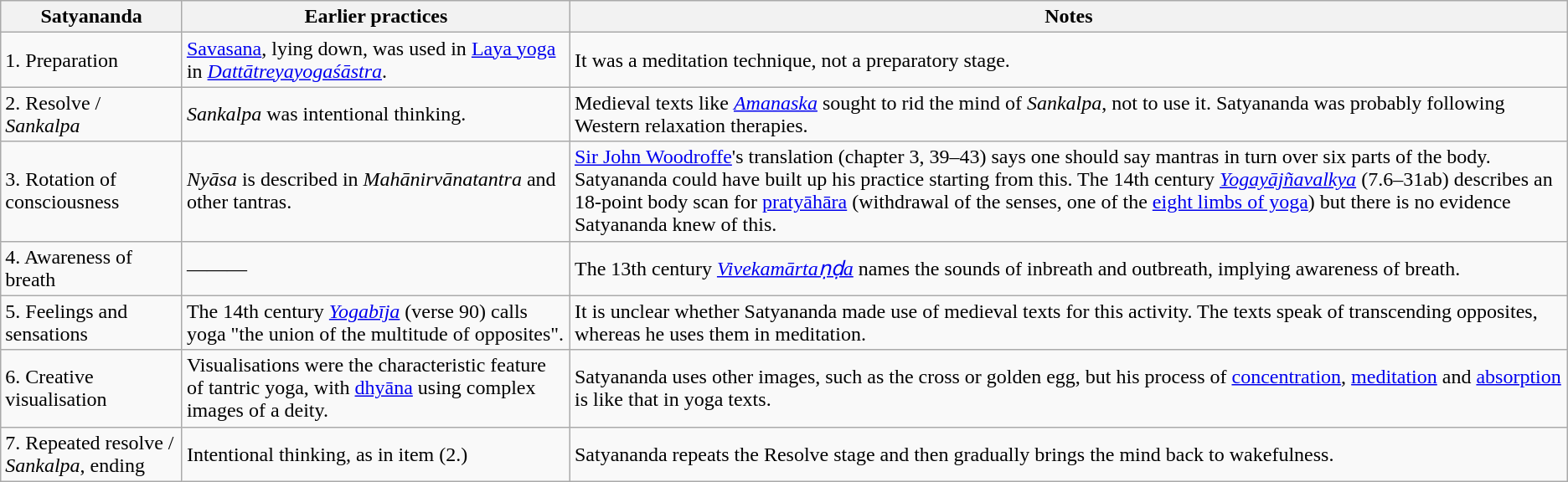<table class="wikitable">
<tr>
<th>Satyananda</th>
<th>Earlier practices</th>
<th>Notes</th>
</tr>
<tr>
<td>1. Preparation</td>
<td><a href='#'>Savasana</a>, lying down, was used in <a href='#'>Laya yoga</a> in <em><a href='#'>Dattātreyayogaśāstra</a></em>.</td>
<td>It was a meditation technique, not a preparatory stage.</td>
</tr>
<tr>
<td>2. Resolve / <em>Sankalpa</em></td>
<td><em>Sankalpa</em> was intentional thinking.</td>
<td>Medieval texts like <em><a href='#'>Amanaska</a></em> sought to rid the mind of <em>Sankalpa</em>, not to use it. Satyananda was probably following Western relaxation therapies.</td>
</tr>
<tr>
<td>3. Rotation of consciousness</td>
<td><em>Nyāsa</em> is described in <em>Mahānirvānatantra</em> and other tantras.</td>
<td><a href='#'>Sir John Woodroffe</a>'s translation (chapter 3, 39–43) says one should say mantras in turn over six parts of the body. Satyananda could have built up his practice starting from this. The 14th century <em><a href='#'>Yogayājñavalkya</a></em> (7.6–31ab) describes an 18-point body scan for <a href='#'>pratyāhāra</a> (withdrawal of the senses, one of the <a href='#'>eight limbs of yoga</a>) but there is no evidence Satyananda knew of this.</td>
</tr>
<tr>
<td>4. Awareness of breath</td>
<td>———</td>
<td>The 13th century <em><a href='#'>Vivekamārtaṇḍa</a></em> names the sounds of inbreath and outbreath, implying awareness of breath.</td>
</tr>
<tr>
<td>5. Feelings and sensations</td>
<td>The 14th century <em><a href='#'>Yogabīja</a></em> (verse 90) calls yoga "the union of the multitude of opposites".</td>
<td>It is unclear whether Satyananda made use of medieval texts for this activity. The texts speak of transcending opposites, whereas he uses them in meditation.</td>
</tr>
<tr>
<td>6. Creative visualisation</td>
<td>Visualisations were the characteristic feature of tantric yoga, with <a href='#'>dhyāna</a> using complex images of a deity.</td>
<td>Satyananda uses other images, such as the cross or golden egg, but his process of <a href='#'>concentration</a>, <a href='#'>meditation</a> and <a href='#'>absorption</a> is like that in yoga texts.</td>
</tr>
<tr>
<td>7. Repeated resolve / <em>Sankalpa</em>, ending</td>
<td>Intentional thinking, as in item (2.)</td>
<td>Satyananda repeats the Resolve stage and then gradually brings the mind back to wakefulness.</td>
</tr>
</table>
